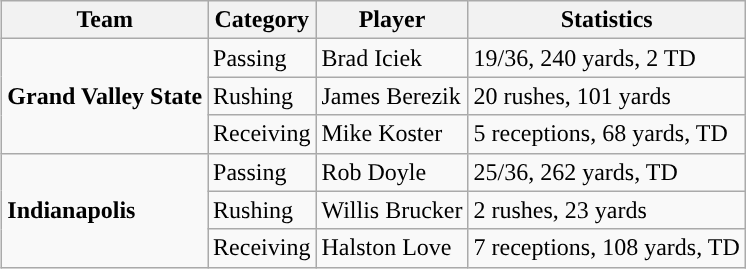<table class="wikitable" style="float: right;">
<tr>
<th>Team</th>
<th>Category</th>
<th>Player</th>
<th>Statistics</th>
</tr>
<tr>
<td rowspan=3><strong>Grand Valley State</strong></td>
<td>Passing</td>
<td>Brad Iciek</td>
<td>19/36, 240 yards, 2 TD</td>
</tr>
<tr>
<td>Rushing</td>
<td>James Berezik</td>
<td>20 rushes, 101 yards</td>
</tr>
<tr>
<td>Receiving</td>
<td>Mike Koster</td>
<td>5 receptions, 68 yards, TD</td>
</tr>
<tr>
<td rowspan=3><strong>Indianapolis</strong></td>
<td>Passing</td>
<td>Rob Doyle</td>
<td>25/36, 262 yards, TD</td>
</tr>
<tr>
<td>Rushing</td>
<td>Willis Brucker</td>
<td>2 rushes, 23 yards</td>
</tr>
<tr>
<td>Receiving</td>
<td>Halston Love</td>
<td>7 receptions, 108 yards, TD</td>
</tr>
</table>
